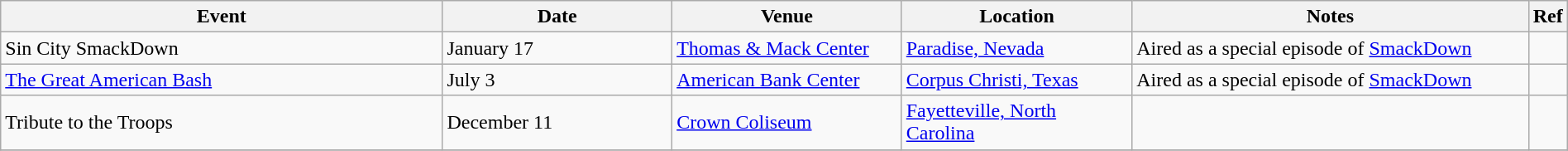<table class="wikitable plainrowheaders sortable" style="width:100%;">
<tr>
<th style="width:29%;">Event</th>
<th style="width:15%;">Date</th>
<th style="width:15%;">Venue</th>
<th style="width:15%;">Location</th>
<th style="width:99%;">Notes</th>
<th style="width:99%;">Ref</th>
</tr>
<tr>
<td>Sin City SmackDown</td>
<td>January 17 <br></td>
<td><a href='#'>Thomas & Mack Center</a></td>
<td><a href='#'>Paradise, Nevada</a></td>
<td>Aired as a special episode of <a href='#'>SmackDown</a></td>
<td></td>
</tr>
<tr>
<td><a href='#'>The Great American Bash</a></td>
<td>July 3</td>
<td><a href='#'>American Bank Center</a></td>
<td><a href='#'>Corpus Christi, Texas</a></td>
<td>Aired as a special episode of <a href='#'>SmackDown</a></td>
<td></td>
</tr>
<tr>
<td>Tribute to the Troops</td>
<td>December 11<br></td>
<td><a href='#'>Crown Coliseum</a></td>
<td><a href='#'>Fayetteville, North Carolina</a></td>
<td></td>
<td></td>
</tr>
<tr>
</tr>
</table>
